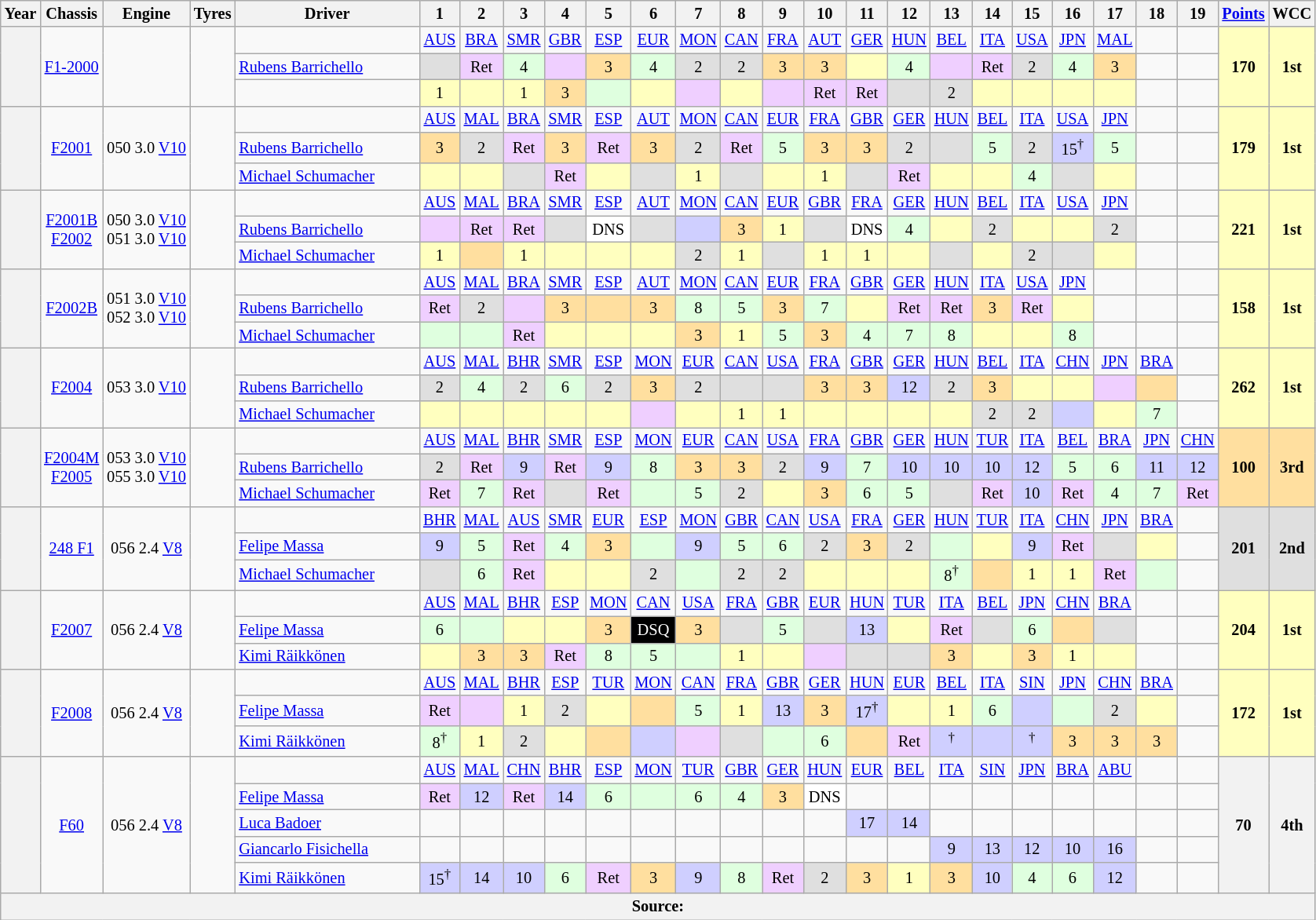<table class="wikitable" style="text-align:center; font-size:85%">
<tr>
<th>Year</th>
<th>Chassis</th>
<th>Engine</th>
<th>Tyres</th>
<th width="150px">Driver</th>
<th>1</th>
<th>2</th>
<th>3</th>
<th>4</th>
<th>5</th>
<th>6</th>
<th>7</th>
<th>8</th>
<th>9</th>
<th>10</th>
<th>11</th>
<th>12</th>
<th>13</th>
<th>14</th>
<th>15</th>
<th>16</th>
<th>17</th>
<th>18</th>
<th>19</th>
<th><a href='#'>Points</a></th>
<th>WCC</th>
</tr>
<tr>
<th rowspan="3"></th>
<td rowspan="3"><a href='#'>F1-2000</a></td>
<td rowspan="3"></td>
<td rowspan="3"></td>
<td></td>
<td><a href='#'>AUS</a></td>
<td><a href='#'>BRA</a></td>
<td><a href='#'>SMR</a></td>
<td><a href='#'>GBR</a></td>
<td><a href='#'>ESP</a></td>
<td><a href='#'>EUR</a></td>
<td><a href='#'>MON</a></td>
<td><a href='#'>CAN</a></td>
<td><a href='#'>FRA</a></td>
<td><a href='#'>AUT</a></td>
<td><a href='#'>GER</a></td>
<td><a href='#'>HUN</a></td>
<td><a href='#'>BEL</a></td>
<td><a href='#'>ITA</a></td>
<td><a href='#'>USA</a></td>
<td><a href='#'>JPN</a></td>
<td><a href='#'>MAL</a></td>
<td></td>
<td></td>
<th rowspan="3" style="background-color:#FFFFBF">170</th>
<th rowspan="3" style="background-color:#FFFFBF">1st</th>
</tr>
<tr>
<td align="left"> <a href='#'>Rubens Barrichello</a></td>
<td style="background-color:#DFDFDF"></td>
<td style="background-color:#EFCFFF">Ret</td>
<td style="background-color:#DFFFDF">4</td>
<td style="background-color:#EFCFFF"></td>
<td style="background-color:#FFDF9F">3</td>
<td style="background-color:#DFFFDF">4</td>
<td style="background-color:#DFDFDF">2</td>
<td style="background-color:#DFDFDF">2</td>
<td style="background-color:#FFDF9F">3</td>
<td style="background-color:#FFDF9F">3</td>
<td style="background-color:#FFFFBF"></td>
<td style="background-color:#DFFFDF">4</td>
<td style="background-color:#EFCFFF"></td>
<td style="background-color:#EFCFFF">Ret</td>
<td style="background-color:#DFDFDF">2</td>
<td style="background-color:#DFFFDF">4</td>
<td style="background-color:#FFDF9F">3</td>
<td></td>
<td></td>
</tr>
<tr>
<td align="left"></td>
<td style="background-color:#FFFFBF">1</td>
<td style="background-color:#FFFFBF"></td>
<td style="background-color:#FFFFBF">1</td>
<td style="background-color:#FFDF9F">3</td>
<td style="background-color:#DFFFDF"></td>
<td style="background-color:#FFFFBF"></td>
<td style="background-color:#EFCFFF"></td>
<td style="background-color:#FFFFBF"></td>
<td style="background-color:#EFCFFF"></td>
<td style="background-color:#EFCFFF">Ret</td>
<td style="background-color:#EFCFFF">Ret</td>
<td style="background-color:#DFDFDF"></td>
<td style="background-color:#DFDFDF">2</td>
<td style="background-color:#FFFFBF"></td>
<td style="background-color:#FFFFBF"></td>
<td style="background-color:#FFFFBF"></td>
<td style="background-color:#FFFFBF"></td>
<td></td>
<td></td>
</tr>
<tr>
<th rowspan="3"></th>
<td rowspan="3"><a href='#'>F2001</a></td>
<td rowspan="3">050 3.0 <a href='#'>V10</a></td>
<td rowspan="3"></td>
<td></td>
<td><a href='#'>AUS</a></td>
<td><a href='#'>MAL</a></td>
<td><a href='#'>BRA</a></td>
<td><a href='#'>SMR</a></td>
<td><a href='#'>ESP</a></td>
<td><a href='#'>AUT</a></td>
<td><a href='#'>MON</a></td>
<td><a href='#'>CAN</a></td>
<td><a href='#'>EUR</a></td>
<td><a href='#'>FRA</a></td>
<td><a href='#'>GBR</a></td>
<td><a href='#'>GER</a></td>
<td><a href='#'>HUN</a></td>
<td><a href='#'>BEL</a></td>
<td><a href='#'>ITA</a></td>
<td><a href='#'>USA</a></td>
<td><a href='#'>JPN</a></td>
<td></td>
<td></td>
<th rowspan="3" style="background-color:#FFFFBF">179</th>
<th rowspan="3" style="background-color:#FFFFBF">1st</th>
</tr>
<tr>
<td align="left"> <a href='#'>Rubens Barrichello</a></td>
<td style="background-color:#FFDF9F">3</td>
<td style="background-color:#DFDFDF">2</td>
<td style="background-color:#EFCFFF">Ret</td>
<td style="background-color:#FFDF9F">3</td>
<td style="background-color:#EFCFFF">Ret</td>
<td style="background-color:#FFDF9F">3</td>
<td style="background-color:#DFDFDF">2</td>
<td style="background-color:#EFCFFF">Ret</td>
<td style="background-color:#DFFFDF">5</td>
<td style="background-color:#FFDF9F">3</td>
<td style="background-color:#FFDF9F">3</td>
<td style="background-color:#DFDFDF">2</td>
<td style="background-color:#DFDFDF"></td>
<td style="background-color:#DFFFDF">5</td>
<td style="background-color:#DFDFDF">2</td>
<td style="background-color:#CFCFFF">15<sup>†</sup></td>
<td style="background-color:#DFFFDF">5</td>
<td></td>
<td></td>
</tr>
<tr>
<td align="left"> <a href='#'>Michael Schumacher</a></td>
<td style="background-color:#FFFFBF"></td>
<td style="background-color:#FFFFBF"></td>
<td style="background-color:#DFDFDF"></td>
<td style="background-color:#EFCFFF">Ret</td>
<td style="background-color:#FFFFBF"></td>
<td style="background-color:#DFDFDF"></td>
<td style="background-color:#FFFFBF">1</td>
<td style="background-color:#DFDFDF"></td>
<td style="background-color:#FFFFBF"></td>
<td style="background-color:#FFFFBF">1</td>
<td style="background-color:#DFDFDF"></td>
<td style="background-color:#EFCFFF">Ret</td>
<td style="background-color:#FFFFBF"></td>
<td style="background-color:#FFFFBF"></td>
<td style="background-color:#DFFFDF">4</td>
<td style="background-color:#DFDFDF"></td>
<td style="background-color:#FFFFBF"></td>
<td></td>
<td></td>
</tr>
<tr>
<th rowspan="3"></th>
<td rowspan="3"><a href='#'>F2001B</a><br><a href='#'>F2002</a></td>
<td rowspan="3">050 3.0 <a href='#'>V10</a><br>051 3.0 <a href='#'>V10</a></td>
<td rowspan="3"></td>
<td></td>
<td><a href='#'>AUS</a></td>
<td><a href='#'>MAL</a></td>
<td><a href='#'>BRA</a></td>
<td><a href='#'>SMR</a></td>
<td><a href='#'>ESP</a></td>
<td><a href='#'>AUT</a></td>
<td><a href='#'>MON</a></td>
<td><a href='#'>CAN</a></td>
<td><a href='#'>EUR</a></td>
<td><a href='#'>GBR</a></td>
<td><a href='#'>FRA</a></td>
<td><a href='#'>GER</a></td>
<td><a href='#'>HUN</a></td>
<td><a href='#'>BEL</a></td>
<td><a href='#'>ITA</a></td>
<td><a href='#'>USA</a></td>
<td><a href='#'>JPN</a></td>
<td></td>
<td></td>
<th rowspan="3" style="background-color:#FFFFBF">221</th>
<th rowspan="3" style="background-color:#FFFFBF">1st</th>
</tr>
<tr>
<td align="left"> <a href='#'>Rubens Barrichello</a></td>
<td style="background-color:#EFCFFF"></td>
<td style="background-color:#EFCFFF">Ret</td>
<td style="background-color:#EFCFFF">Ret</td>
<td style="background-color:#DFDFDF"></td>
<td style="background-color:#FFFFFF">DNS</td>
<td style="background-color:#DFDFDF"></td>
<td style="background-color:#CFCFFF"></td>
<td style="background-color:#FFDF9F">3</td>
<td style="background-color:#FFFFBF">1</td>
<td style="background-color:#DFDFDF"></td>
<td style="background-color:#FFFFFF">DNS</td>
<td style="background-color:#DFFFDF">4</td>
<td style="background-color:#FFFFBF"></td>
<td style="background-color:#DFDFDF">2</td>
<td style="background-color:#FFFFBF"></td>
<td style="background-color:#FFFFBF"></td>
<td style="background-color:#DFDFDF">2</td>
<td></td>
<td></td>
</tr>
<tr>
<td align="left"> <a href='#'>Michael Schumacher</a></td>
<td style="background-color:#FFFFBF">1</td>
<td style="background-color:#FFDF9F"></td>
<td style="background-color:#FFFFBF">1</td>
<td style="background-color:#FFFFBF"></td>
<td style="background-color:#FFFFBF"></td>
<td style="background-color:#FFFFBF"></td>
<td style="background-color:#DFDFDF">2</td>
<td style="background-color:#FFFFBF">1</td>
<td style="background-color:#DFDFDF"></td>
<td style="background-color:#FFFFBF">1</td>
<td style="background-color:#FFFFBF">1</td>
<td style="background-color:#FFFFBF"></td>
<td style="background-color:#DFDFDF"></td>
<td style="background-color:#FFFFBF"></td>
<td style="background-color:#DFDFDF">2</td>
<td style="background-color:#DFDFDF"></td>
<td style="background-color:#FFFFBF"></td>
<td></td>
<td></td>
</tr>
<tr>
<th rowspan="3"></th>
<td rowspan="3"><a href='#'>F2002B</a><br></td>
<td rowspan="3">051 3.0 <a href='#'>V10</a><br>052 3.0 <a href='#'>V10</a></td>
<td rowspan="3"></td>
<td></td>
<td><a href='#'>AUS</a></td>
<td><a href='#'>MAL</a></td>
<td><a href='#'>BRA</a></td>
<td><a href='#'>SMR</a></td>
<td><a href='#'>ESP</a></td>
<td><a href='#'>AUT</a></td>
<td><a href='#'>MON</a></td>
<td><a href='#'>CAN</a></td>
<td><a href='#'>EUR</a></td>
<td><a href='#'>FRA</a></td>
<td><a href='#'>GBR</a></td>
<td><a href='#'>GER</a></td>
<td><a href='#'>HUN</a></td>
<td><a href='#'>ITA</a></td>
<td><a href='#'>USA</a></td>
<td><a href='#'>JPN</a></td>
<td></td>
<td></td>
<td></td>
<th rowspan="3" style="background-color:#FFFFBF">158</th>
<th rowspan="3" style="background-color:#FFFFBF">1st</th>
</tr>
<tr>
<td align="left"> <a href='#'>Rubens Barrichello</a></td>
<td style="background-color:#EFCFFF">Ret</td>
<td style="background-color:#DFDFDF">2</td>
<td style="background-color:#EFCFFF"></td>
<td style="background-color:#FFDF9F">3</td>
<td style="background-color:#FFDF9F"></td>
<td style="background-color:#FFDF9F">3</td>
<td style="background-color:#DFFFDF">8</td>
<td style="background-color:#DFFFDF">5</td>
<td style="background-color:#FFDF9F">3</td>
<td style="background-color:#DFFFDF">7</td>
<td style="background-color:#FFFFBF"></td>
<td style="background-color:#EFCFFF">Ret</td>
<td style="background-color:#EFCFFF">Ret</td>
<td style="background-color:#FFDF9F">3</td>
<td style="background-color:#EFCFFF">Ret</td>
<td style="background-color:#FFFFBF"></td>
<td></td>
<td></td>
<td></td>
</tr>
<tr>
<td align="left"> <a href='#'>Michael Schumacher</a></td>
<td style="background-color:#DFFFDF"></td>
<td style="background-color:#DFFFDF"></td>
<td style="background-color:#EFCFFF">Ret</td>
<td style="background-color:#FFFFBF"></td>
<td style="background-color:#FFFFBF"></td>
<td style="background-color:#FFFFBF"></td>
<td style="background-color:#FFDF9F">3</td>
<td style="background-color:#FFFFBF">1</td>
<td style="background-color:#DFFFDF">5</td>
<td style="background-color:#FFDF9F">3</td>
<td style="background-color:#DFFFDF">4</td>
<td style="background-color:#DFFFDF">7</td>
<td style="background-color:#DFFFDF">8</td>
<td style="background-color:#FFFFBF"></td>
<td style="background-color:#FFFFBF"></td>
<td style="background-color:#DFFFDF">8</td>
<td></td>
<td></td>
<td></td>
</tr>
<tr>
<th rowspan="3"></th>
<td rowspan="3"><a href='#'>F2004</a></td>
<td rowspan="3">053 3.0 <a href='#'>V10</a></td>
<td rowspan="3"></td>
<td></td>
<td><a href='#'>AUS</a></td>
<td><a href='#'>MAL</a></td>
<td><a href='#'>BHR</a></td>
<td><a href='#'>SMR</a></td>
<td><a href='#'>ESP</a></td>
<td><a href='#'>MON</a></td>
<td><a href='#'>EUR</a></td>
<td><a href='#'>CAN</a></td>
<td><a href='#'>USA</a></td>
<td><a href='#'>FRA</a></td>
<td><a href='#'>GBR</a></td>
<td><a href='#'>GER</a></td>
<td><a href='#'>HUN</a></td>
<td><a href='#'>BEL</a></td>
<td><a href='#'>ITA</a></td>
<td><a href='#'>CHN</a></td>
<td><a href='#'>JPN</a></td>
<td><a href='#'>BRA</a></td>
<td></td>
<th rowspan="3" style="background-color:#FFFFBF">262</th>
<th rowspan="3" style="background-color:#FFFFBF">1st</th>
</tr>
<tr>
<td align="left"> <a href='#'>Rubens Barrichello</a></td>
<td style="background-color:#DFDFDF">2</td>
<td style="background-color:#DFFFDF">4</td>
<td style="background-color:#DFDFDF">2</td>
<td style="background-color:#DFFFDF">6</td>
<td style="background-color:#DFDFDF">2</td>
<td style="background-color:#FFDF9F">3</td>
<td style="background-color:#DFDFDF">2</td>
<td style="background-color:#DFDFDF"></td>
<td style="background-color:#DFDFDF"></td>
<td style="background-color:#FFDF9F">3</td>
<td style="background-color:#FFDF9F">3</td>
<td style="background-color:#CFCFFF">12</td>
<td style="background-color:#DFDFDF">2</td>
<td style="background-color:#FFDF9F">3</td>
<td style="background-color:#FFFFBF"></td>
<td style="background-color:#FFFFBF"></td>
<td style="background-color:#EFCFFF"></td>
<td style="background-color:#FFDF9F"></td>
<td></td>
</tr>
<tr>
<td align="left"> <a href='#'>Michael Schumacher</a></td>
<td style="background-color:#FFFFBF"></td>
<td style="background-color:#FFFFBF"></td>
<td style="background-color:#FFFFBF"></td>
<td style="background-color:#FFFFBF"></td>
<td style="background-color:#FFFFBF"></td>
<td style="background-color:#EFCFFF"></td>
<td style="background-color:#FFFFBF"></td>
<td style="background-color:#FFFFBF">1</td>
<td style="background-color:#FFFFBF">1</td>
<td style="background-color:#FFFFBF"></td>
<td style="background-color:#FFFFBF"></td>
<td style="background-color:#FFFFBF"></td>
<td style="background-color:#FFFFBF"></td>
<td style="background-color:#DFDFDF">2</td>
<td style="background-color:#DFDFDF">2</td>
<td style="background-color:#CFCFFF"></td>
<td style="background-color:#FFFFBF"></td>
<td style="background-color:#DFFFDF">7</td>
<td></td>
</tr>
<tr>
<th rowspan="3"></th>
<td rowspan="3"><a href='#'>F2004M</a><br><a href='#'>F2005</a></td>
<td rowspan="3">053 3.0 <a href='#'>V10</a><br>055 3.0 <a href='#'>V10</a></td>
<td rowspan="3"></td>
<td></td>
<td><a href='#'>AUS</a></td>
<td><a href='#'>MAL</a></td>
<td><a href='#'>BHR</a></td>
<td><a href='#'>SMR</a></td>
<td><a href='#'>ESP</a></td>
<td><a href='#'>MON</a></td>
<td><a href='#'>EUR</a></td>
<td><a href='#'>CAN</a></td>
<td><a href='#'>USA</a></td>
<td><a href='#'>FRA</a></td>
<td><a href='#'>GBR</a></td>
<td><a href='#'>GER</a></td>
<td><a href='#'>HUN</a></td>
<td><a href='#'>TUR</a></td>
<td><a href='#'>ITA</a></td>
<td><a href='#'>BEL</a></td>
<td><a href='#'>BRA</a></td>
<td><a href='#'>JPN</a></td>
<td><a href='#'>CHN</a></td>
<th rowspan="3" style="background-color:#FFDF9F">100</th>
<th rowspan="3" style="background-color:#FFDF9F">3rd</th>
</tr>
<tr>
<td align="left"> <a href='#'>Rubens Barrichello</a></td>
<td style="background-color:#DFDFDF">2</td>
<td style="background-color:#EFCFFF">Ret</td>
<td style="background-color:#CFCFFF">9</td>
<td style="background-color:#EFCFFF">Ret</td>
<td style="background-color:#CFCFFF">9</td>
<td style="background-color:#DFFFDF">8</td>
<td style="background-color:#FFDF9F">3</td>
<td style="background-color:#FFDF9F">3</td>
<td style="background-color:#DFDFDF">2</td>
<td style="background-color:#CFCFFF">9</td>
<td style="background-color:#DFFFDF">7</td>
<td style="background-color:#CFCFFF">10</td>
<td style="background-color:#CFCFFF">10</td>
<td style="background-color:#CFCFFF">10</td>
<td style="background-color:#CFCFFF">12</td>
<td style="background-color:#DFFFDF">5</td>
<td style="background-color:#DFFFDF">6</td>
<td style="background-color:#CFCFFF">11</td>
<td style="background-color:#CFCFFF">12</td>
</tr>
<tr>
<td align="left"> <a href='#'>Michael Schumacher</a></td>
<td style="background-color:#EFCFFF">Ret</td>
<td style="background-color:#DFFFDF">7</td>
<td style="background-color:#EFCFFF">Ret</td>
<td style="background-color:#DFDFDF"></td>
<td style="background-color:#EFCFFF">Ret</td>
<td style="background-color:#DFFFDF"></td>
<td style="background-color:#DFFFDF">5</td>
<td style="background-color:#DFDFDF">2</td>
<td style="background-color:#FFFFBF"></td>
<td style="background-color:#FFDF9F">3</td>
<td style="background-color:#DFFFDF">6</td>
<td style="background-color:#DFFFDF">5</td>
<td style="background-color:#DFDFDF"></td>
<td style="background-color:#EFCFFF">Ret</td>
<td style="background-color:#CFCFFF">10</td>
<td style="background-color:#EFCFFF">Ret</td>
<td style="background-color:#DFFFDF">4</td>
<td style="background-color:#DFFFDF">7</td>
<td style="background-color:#EFCFFF">Ret</td>
</tr>
<tr>
<th rowspan="3"></th>
<td rowspan="3"><a href='#'>248 F1</a></td>
<td rowspan="3">056 2.4 <a href='#'>V8</a></td>
<td rowspan="3"></td>
<td></td>
<td><a href='#'>BHR</a></td>
<td><a href='#'>MAL</a></td>
<td><a href='#'>AUS</a></td>
<td><a href='#'>SMR</a></td>
<td><a href='#'>EUR</a></td>
<td><a href='#'>ESP</a></td>
<td><a href='#'>MON</a></td>
<td><a href='#'>GBR</a></td>
<td><a href='#'>CAN</a></td>
<td><a href='#'>USA</a></td>
<td><a href='#'>FRA</a></td>
<td><a href='#'>GER</a></td>
<td><a href='#'>HUN</a></td>
<td><a href='#'>TUR</a></td>
<td><a href='#'>ITA</a></td>
<td><a href='#'>CHN</a></td>
<td><a href='#'>JPN</a></td>
<td><a href='#'>BRA</a></td>
<td></td>
<th rowspan="3" style="background-color:#DFDFDF">201</th>
<th rowspan="3" style="background-color:#DFDFDF">2nd</th>
</tr>
<tr>
<td align="left"> <a href='#'>Felipe Massa</a></td>
<td style="background-color:#CFCFFF">9</td>
<td style="background-color:#DFFFDF">5</td>
<td style="background-color:#EFCFFF">Ret</td>
<td style="background-color:#DFFFDF">4</td>
<td style="background-color:#FFDF9F">3</td>
<td style="background-color:#DFFFDF"></td>
<td style="background-color:#CFCFFF">9</td>
<td style="background-color:#DFFFDF">5</td>
<td style="background-color:#DFFFDF">6</td>
<td style="background-color:#DFDFDF">2</td>
<td style="background-color:#FFDF9F">3</td>
<td style="background-color:#DFDFDF">2</td>
<td style="background-color:#DFFFDF"></td>
<td style="background-color:#FFFFBF"></td>
<td style="background-color:#CFCFFF">9</td>
<td style="background-color:#EFCFFF">Ret</td>
<td style="background-color:#DFDFDF"></td>
<td style="background-color:#FFFFBF"></td>
<td></td>
</tr>
<tr>
<td align="left"> <a href='#'>Michael Schumacher</a></td>
<td style="background-color:#DFDFDF"></td>
<td style="background-color:#DFFFDF">6</td>
<td style="background-color:#EFCFFF">Ret</td>
<td style="background-color:#FFFFBF"></td>
<td style="background-color:#FFFFBF"></td>
<td style="background-color:#DFDFDF">2</td>
<td style="background-color:#DFFFDF"></td>
<td style="background-color:#DFDFDF">2</td>
<td style="background-color:#DFDFDF">2</td>
<td style="background-color:#FFFFBF"></td>
<td style="background-color:#FFFFBF"></td>
<td style="background-color:#FFFFBF"></td>
<td style="background-color:#DFFFDF">8<sup>†</sup></td>
<td style="background-color:#FFDF9F"></td>
<td style="background-color:#FFFFBF">1</td>
<td style="background-color:#FFFFBF">1</td>
<td style="background-color:#EFCFFF">Ret</td>
<td style="background-color:#DFFFDF"></td>
<td></td>
</tr>
<tr>
<th rowspan="3"></th>
<td rowspan="3"><a href='#'>F2007</a></td>
<td rowspan="3">056 2.4 <a href='#'>V8</a></td>
<td rowspan="3"></td>
<td></td>
<td><a href='#'>AUS</a></td>
<td><a href='#'>MAL</a></td>
<td><a href='#'>BHR</a></td>
<td><a href='#'>ESP</a></td>
<td><a href='#'>MON</a></td>
<td><a href='#'>CAN</a></td>
<td><a href='#'>USA</a></td>
<td><a href='#'>FRA</a></td>
<td><a href='#'>GBR</a></td>
<td><a href='#'>EUR</a></td>
<td><a href='#'>HUN</a></td>
<td><a href='#'>TUR</a></td>
<td><a href='#'>ITA</a></td>
<td><a href='#'>BEL</a></td>
<td><a href='#'>JPN</a></td>
<td><a href='#'>CHN</a></td>
<td><a href='#'>BRA</a></td>
<td></td>
<td></td>
<th rowspan="3" style="background-color:#FFFFBF">204</th>
<th rowspan="3" style="background-color:#FFFFBF">1st</th>
</tr>
<tr>
<td align="left"> <a href='#'>Felipe Massa</a></td>
<td style="background-color:#DFFFDF">6</td>
<td style="background-color:#DFFFDF"></td>
<td style="background-color:#FFFFBF"></td>
<td style="background-color:#FFFFBF"></td>
<td style="background-color:#FFDF9F">3</td>
<td style="background-color:#000000; color:white">DSQ</td>
<td style="background-color:#FFDF9F">3</td>
<td style="background-color:#DFDFDF"></td>
<td style="background-color:#DFFFDF">5</td>
<td style="background-color:#DFDFDF"></td>
<td style="background-color:#CFCFFF">13</td>
<td style="background-color:#FFFFBF"></td>
<td style="background-color:#EFCFFF">Ret</td>
<td style="background-color:#DFDFDF"></td>
<td style="background-color:#DFFFDF">6</td>
<td style="background-color:#FFDF9F"></td>
<td style="background-color:#DFDFDF"></td>
<td></td>
<td></td>
</tr>
<tr>
<td align="left"> <a href='#'>Kimi Räikkönen</a></td>
<td style="background-color:#FFFFBF"></td>
<td style="background-color:#FFDF9F">3</td>
<td style="background-color:#FFDF9F">3</td>
<td style="background-color:#EFCFFF">Ret</td>
<td style="background-color:#DFFFDF">8</td>
<td style="background-color:#DFFFDF">5</td>
<td style="background-color:#DFFFDF"></td>
<td style="background-color:#FFFFBF">1</td>
<td style="background-color:#FFFFBF"></td>
<td style="background-color:#EFCFFF"></td>
<td style="background-color:#DFDFDF"></td>
<td style="background-color:#DFDFDF"></td>
<td style="background-color:#FFDF9F">3</td>
<td style="background-color:#FFFFBF"></td>
<td style="background-color:#FFDF9F">3</td>
<td style="background-color:#FFFFBF">1</td>
<td style="background-color:#FFFFBF"></td>
<td></td>
<td></td>
</tr>
<tr>
<th rowspan="3"></th>
<td rowspan="3"><a href='#'>F2008</a></td>
<td rowspan="3">056 2.4 <a href='#'>V8</a></td>
<td rowspan="3"></td>
<td></td>
<td><a href='#'>AUS</a></td>
<td><a href='#'>MAL</a></td>
<td><a href='#'>BHR</a></td>
<td><a href='#'>ESP</a></td>
<td><a href='#'>TUR</a></td>
<td><a href='#'>MON</a></td>
<td><a href='#'>CAN</a></td>
<td><a href='#'>FRA</a></td>
<td><a href='#'>GBR</a></td>
<td><a href='#'>GER</a></td>
<td><a href='#'>HUN</a></td>
<td><a href='#'>EUR</a></td>
<td><a href='#'>BEL</a></td>
<td><a href='#'>ITA</a></td>
<td><a href='#'>SIN</a></td>
<td><a href='#'>JPN</a></td>
<td><a href='#'>CHN</a></td>
<td><a href='#'>BRA</a></td>
<td></td>
<th rowspan="3" style="background-color:#FFFFBF">172</th>
<th rowspan="3" style="background-color:#FFFFBF">1st</th>
</tr>
<tr>
<td align="left"> <a href='#'>Felipe Massa</a></td>
<td style="background-color:#EFCFFF">Ret</td>
<td style="background-color:#EFCFFF"></td>
<td style="background-color:#FFFFBF">1</td>
<td style="background-color:#DFDFDF">2</td>
<td style="background-color:#FFFFBF"></td>
<td style="background-color:#FFDF9F"></td>
<td style="background-color:#DFFFDF">5</td>
<td style="background-color:#FFFFBF">1</td>
<td style="background-color:#CFCFFF">13</td>
<td style="background-color:#FFDF9F">3</td>
<td style="background-color:#CFCFFF">17<sup>†</sup></td>
<td style="background-color:#FFFFBF"></td>
<td style="background-color:#FFFFBF">1</td>
<td style="background-color:#DFFFDF">6</td>
<td style="background-color:#CFCFFF"></td>
<td style="background-color:#DFFFDF"></td>
<td style="background-color:#DFDFDF">2</td>
<td style="background-color:#FFFFBF"></td>
<td></td>
</tr>
<tr>
<td align="left"> <a href='#'>Kimi Räikkönen</a></td>
<td style="background-color:#DFFFDF">8<sup>†</sup></td>
<td style="background-color:#FFFFBF">1</td>
<td style="background-color:#DFDFDF">2</td>
<td style="background-color:#FFFFBF"></td>
<td style="background-color:#FFDF9F"></td>
<td style="background-color:#CFCFFF"></td>
<td style="background-color:#EFCFFF"></td>
<td style="background-color:#DFDFDF"></td>
<td style="background-color:#DFFFDF"></td>
<td style="background-color:#DFFFDF">6</td>
<td style="background-color:#FFDF9F"></td>
<td style="background-color:#EFCFFF">Ret</td>
<td style="background-color:#CFCFFF"><sup>†</sup></td>
<td style="background-color:#CFCFFF"></td>
<td style="background-color:#CFCFFF"><sup>†</sup></td>
<td style="background-color:#FFDF9F">3</td>
<td style="background-color:#FFDF9F">3</td>
<td style="background-color:#FFDF9F">3</td>
<td></td>
</tr>
<tr>
<th rowspan="5"></th>
<td rowspan="5"><a href='#'>F60</a></td>
<td rowspan="5">056 2.4 <a href='#'>V8</a></td>
<td rowspan="5"></td>
<td></td>
<td><a href='#'>AUS</a></td>
<td><a href='#'>MAL</a></td>
<td><a href='#'>CHN</a></td>
<td><a href='#'>BHR</a></td>
<td><a href='#'>ESP</a></td>
<td><a href='#'>MON</a></td>
<td><a href='#'>TUR</a></td>
<td><a href='#'>GBR</a></td>
<td><a href='#'>GER</a></td>
<td><a href='#'>HUN</a></td>
<td><a href='#'>EUR</a></td>
<td><a href='#'>BEL</a></td>
<td><a href='#'>ITA</a></td>
<td><a href='#'>SIN</a></td>
<td><a href='#'>JPN</a></td>
<td><a href='#'>BRA</a></td>
<td><a href='#'>ABU</a></td>
<td></td>
<td></td>
<th rowspan="5">70</th>
<th rowspan="5">4th</th>
</tr>
<tr>
<td align="left"> <a href='#'>Felipe Massa</a></td>
<td style="background-color:#efcfff">Ret</td>
<td style="background-color:#CFCFFF">12</td>
<td style="background-color:#efcfff">Ret</td>
<td style="background-color:#CFCFFF">14</td>
<td style="background-color:#DFFFDF">6</td>
<td style="background-color:#DFFFDF"></td>
<td style="background-color:#DFFFDF">6</td>
<td style="background-color:#DFFFDF">4</td>
<td style="background-color:#FFDF9F">3</td>
<td style="background-color:#FFFFFF">DNS</td>
<td></td>
<td></td>
<td></td>
<td></td>
<td></td>
<td></td>
<td></td>
<td></td>
<td></td>
</tr>
<tr>
<td align="left"> <a href='#'>Luca Badoer</a></td>
<td></td>
<td></td>
<td></td>
<td></td>
<td></td>
<td></td>
<td></td>
<td></td>
<td></td>
<td></td>
<td style="background-color:#CFCFFF">17</td>
<td style="background-color:#CFCFFF">14</td>
<td></td>
<td></td>
<td></td>
<td></td>
<td></td>
<td></td>
<td></td>
</tr>
<tr>
<td align="left"> <a href='#'>Giancarlo Fisichella</a></td>
<td></td>
<td></td>
<td></td>
<td></td>
<td></td>
<td></td>
<td></td>
<td></td>
<td></td>
<td></td>
<td></td>
<td></td>
<td style="background-color:#CFCFFF">9</td>
<td style="background-color:#cfcfff">13</td>
<td style="background-color:#cfcfff">12</td>
<td style="background-color:#cfcfff">10</td>
<td style="background-color:#cfcfff">16</td>
<td></td>
<td></td>
</tr>
<tr>
<td align="left"> <a href='#'>Kimi Räikkönen</a></td>
<td style="background-color:#cfcfff">15<sup>†</sup></td>
<td style="background-color:#CFCFFF">14</td>
<td style="background-color:#CFCFFF">10</td>
<td style="background-color:#DFFFDF">6</td>
<td style="background-color:#efcfff">Ret</td>
<td style="background-color:#FFDF9F">3</td>
<td style="background-color:#CFCFFF">9</td>
<td style="background-color:#DFFFDF">8</td>
<td style="background-color:#efcfff">Ret</td>
<td style="background-color:#DFDFDF">2</td>
<td style="background-color:#FFDF9F">3</td>
<td style="background-color:#FFFFBF">1</td>
<td style="background-color:#FFDF9F">3</td>
<td style="background-color:#cfcfff">10</td>
<td style="background-color:#DFFFDF">4</td>
<td style="background-color:#DFFFDF">6</td>
<td style="background-color:#cfcfff">12</td>
<td></td>
<td></td>
</tr>
<tr>
<th colspan="26">Source:</th>
</tr>
</table>
